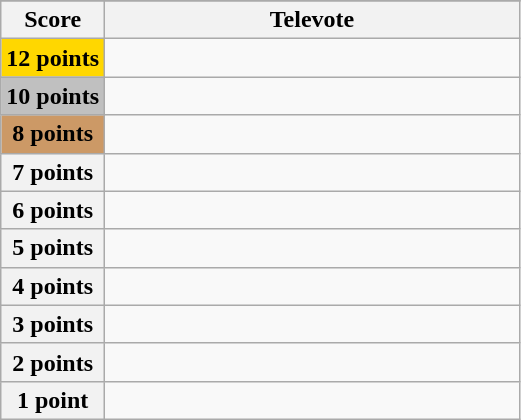<table class="wikitable">
<tr>
</tr>
<tr>
<th scope="col" width="20%">Score</th>
<th scope="col" width="80%">Televote</th>
</tr>
<tr>
<th scope="row" style="background:gold">12 points</th>
<td></td>
</tr>
<tr>
<th scope="row" style="background:silver">10 points</th>
<td></td>
</tr>
<tr>
<th scope="row" style="background:#CC9966">8 points</th>
<td></td>
</tr>
<tr>
<th scope="row">7 points</th>
<td></td>
</tr>
<tr>
<th scope="row">6 points</th>
<td></td>
</tr>
<tr>
<th scope="row">5 points</th>
<td></td>
</tr>
<tr>
<th scope="row">4 points</th>
<td></td>
</tr>
<tr>
<th scope="row">3 points</th>
<td></td>
</tr>
<tr>
<th scope="row">2 points</th>
<td></td>
</tr>
<tr>
<th scope="row">1 point</th>
<td></td>
</tr>
</table>
